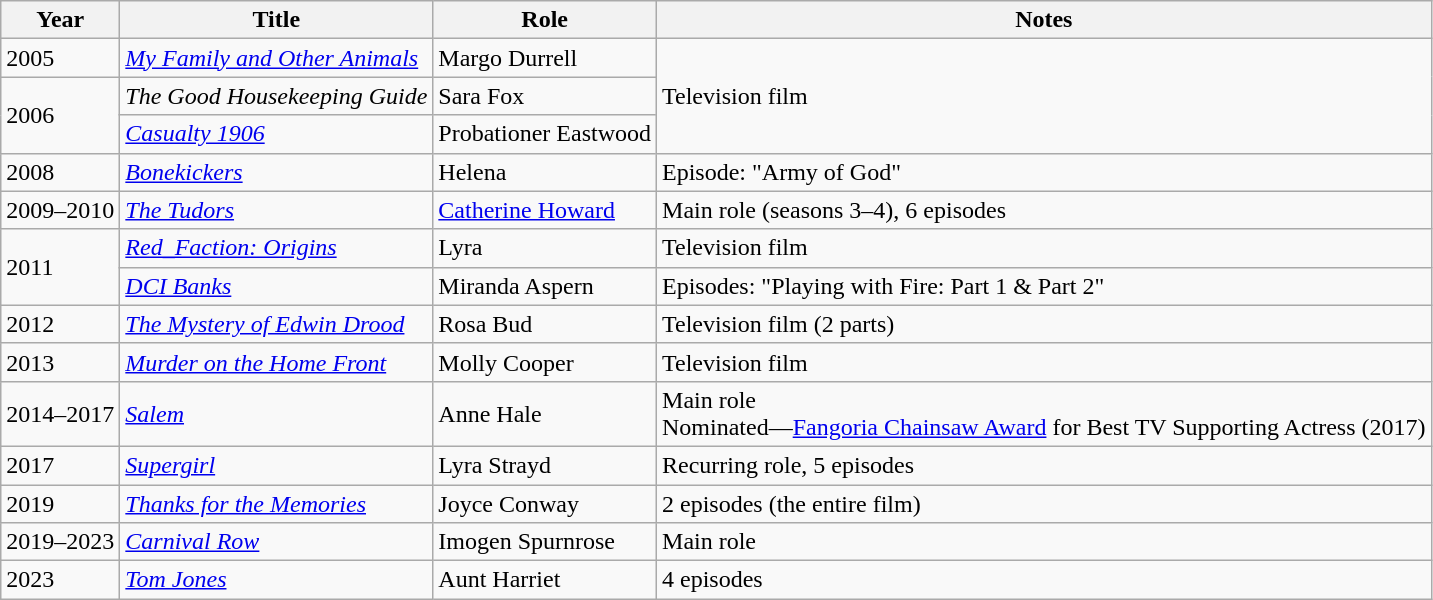<table class="wikitable sortable">
<tr>
<th>Year</th>
<th>Title</th>
<th>Role</th>
<th class="unsortable">Notes</th>
</tr>
<tr>
<td>2005</td>
<td><em><a href='#'>My Family and Other Animals</a></em></td>
<td>Margo Durrell</td>
<td rowspan=3>Television film</td>
</tr>
<tr>
<td rowspan=2>2006</td>
<td><em>The Good Housekeeping Guide</em></td>
<td>Sara Fox</td>
</tr>
<tr>
<td><em><a href='#'>Casualty 1906</a></em></td>
<td>Probationer Eastwood</td>
</tr>
<tr>
<td>2008</td>
<td><em><a href='#'>Bonekickers</a></em></td>
<td>Helena</td>
<td>Episode: "Army of God"</td>
</tr>
<tr>
<td>2009–2010</td>
<td><em><a href='#'>The Tudors</a></em></td>
<td><a href='#'>Catherine Howard</a></td>
<td>Main role (seasons 3–4), 6 episodes</td>
</tr>
<tr>
<td rowspan=2>2011</td>
<td><em><a href='#'>Red_Faction: Origins</a></em></td>
<td>Lyra</td>
<td>Television film</td>
</tr>
<tr>
<td><em><a href='#'>DCI Banks</a></em></td>
<td>Miranda Aspern</td>
<td>Episodes: "Playing with Fire: Part 1 & Part 2"</td>
</tr>
<tr>
<td>2012</td>
<td><em><a href='#'>The Mystery of Edwin Drood</a></em></td>
<td>Rosa Bud</td>
<td>Television film (2 parts)</td>
</tr>
<tr>
<td>2013</td>
<td><em><a href='#'>Murder on the Home Front</a></em></td>
<td>Molly Cooper</td>
<td>Television film</td>
</tr>
<tr>
<td>2014–2017</td>
<td><em><a href='#'>Salem</a></em></td>
<td>Anne Hale</td>
<td>Main role<br>Nominated—<a href='#'>Fangoria Chainsaw Award</a> for Best TV Supporting Actress (2017)</td>
</tr>
<tr>
<td>2017</td>
<td><em><a href='#'>Supergirl</a></em></td>
<td>Lyra Strayd</td>
<td>Recurring role, 5 episodes</td>
</tr>
<tr>
<td>2019</td>
<td><em><a href='#'>Thanks for the Memories</a></em></td>
<td>Joyce Conway</td>
<td>2 episodes (the entire film)</td>
</tr>
<tr>
<td>2019–2023</td>
<td><em><a href='#'>Carnival Row</a></em></td>
<td>Imogen Spurnrose</td>
<td>Main role</td>
</tr>
<tr>
<td>2023</td>
<td><em><a href='#'>Tom Jones</a></em></td>
<td>Aunt Harriet</td>
<td>4 episodes</td>
</tr>
</table>
